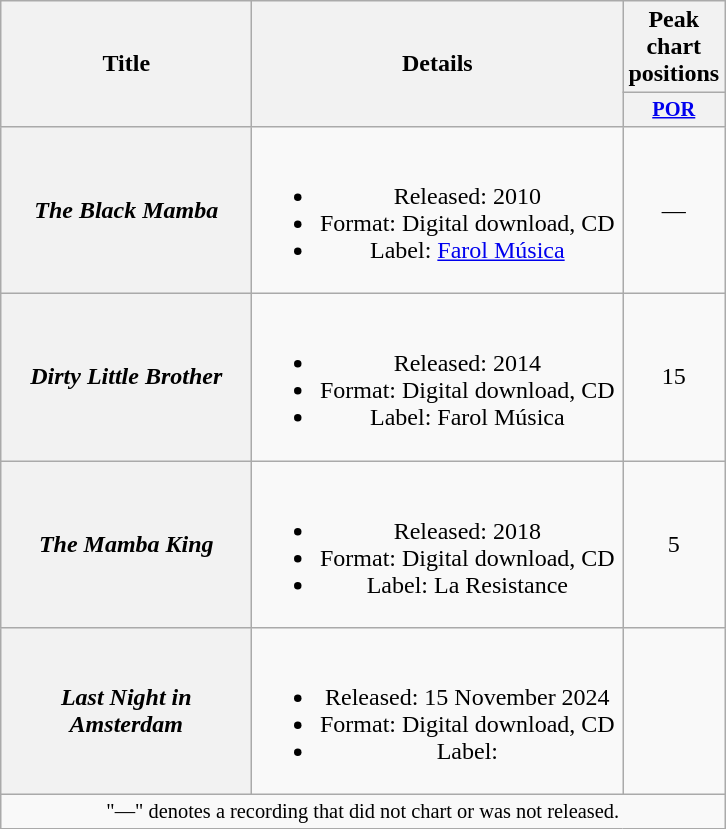<table class="wikitable plainrowheaders" style="text-align:center;">
<tr>
<th scope="col" rowspan="2" style="width:10em;">Title</th>
<th scope="col" rowspan="2" style="width:15em;">Details</th>
<th scope="col" colspan="1">Peak chart positions</th>
</tr>
<tr>
<th scope="col" style="width:3em;font-size:85%;"><a href='#'>POR</a><br></th>
</tr>
<tr>
<th scope="row"><em>The Black Mamba</em></th>
<td><br><ul><li>Released: 2010</li><li>Format: Digital download, CD</li><li>Label: <a href='#'>Farol Música</a></li></ul></td>
<td>—</td>
</tr>
<tr>
<th scope="row"><em>Dirty Little Brother</em></th>
<td><br><ul><li>Released: 2014</li><li>Format: Digital download, CD</li><li>Label: Farol Música</li></ul></td>
<td>15</td>
</tr>
<tr>
<th scope="row"><em>The Mamba King</em></th>
<td><br><ul><li>Released: 2018</li><li>Format: Digital download, CD</li><li>Label: La Resistance</li></ul></td>
<td>5</td>
</tr>
<tr>
<th scope="row"><em>Last Night in Amsterdam</em></th>
<td><br><ul><li>Released: 15 November 2024</li><li>Format: Digital download, CD</li><li>Label:</li></ul></td>
<td></td>
</tr>
<tr>
<td style="text-align:center; font-size:85%;" colspan="20">"—" denotes a recording that did not chart or was not released.</td>
</tr>
</table>
